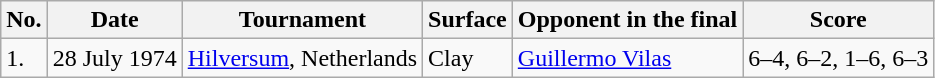<table class="wikitable">
<tr>
<th>No.</th>
<th>Date</th>
<th>Tournament</th>
<th>Surface</th>
<th>Opponent in the final</th>
<th>Score</th>
</tr>
<tr>
<td>1.</td>
<td>28 July 1974</td>
<td><a href='#'>Hilversum</a>, Netherlands</td>
<td>Clay</td>
<td> <a href='#'>Guillermo Vilas</a></td>
<td>6–4, 6–2, 1–6, 6–3</td>
</tr>
</table>
